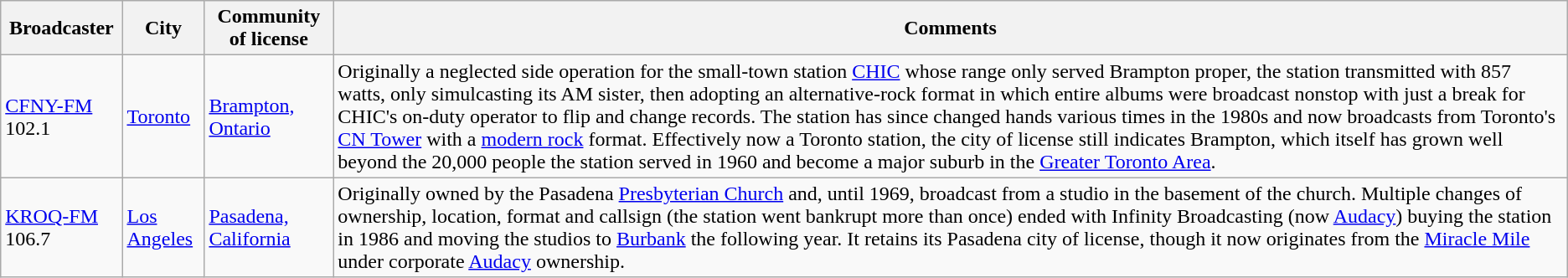<table class="wikitable">
<tr>
<th>Broadcaster</th>
<th>City</th>
<th>Community of license</th>
<th>Comments</th>
</tr>
<tr>
<td><a href='#'>CFNY-FM</a> 102.1</td>
<td><a href='#'>Toronto</a></td>
<td><a href='#'>Brampton, Ontario</a></td>
<td>Originally a neglected side operation for the small-town station <a href='#'>CHIC</a> whose range only served Brampton proper, the station transmitted with 857 watts, only simulcasting its AM sister, then adopting an alternative-rock format in which entire albums were broadcast nonstop with just a break for CHIC's on-duty operator to flip and change records. The station has since changed hands various times in the 1980s and now broadcasts from Toronto's <a href='#'>CN Tower</a> with a <a href='#'>modern rock</a> format. Effectively now a Toronto station, the city of license still indicates Brampton, which itself has grown well beyond the 20,000 people the station served in 1960 and become a major suburb in the <a href='#'>Greater Toronto Area</a>.</td>
</tr>
<tr>
<td><a href='#'>KROQ-FM</a> 106.7</td>
<td><a href='#'>Los Angeles</a></td>
<td><a href='#'>Pasadena, California</a></td>
<td>Originally owned by the Pasadena <a href='#'>Presbyterian Church</a> and, until 1969, broadcast from a studio in the basement of the church. Multiple changes of ownership, location, format and callsign (the station went bankrupt more than once) ended with Infinity Broadcasting (now <a href='#'>Audacy</a>) buying the station in 1986 and moving the studios to <a href='#'>Burbank</a> the following year. It retains its Pasadena city of license, though it now originates from the <a href='#'>Miracle Mile</a> under corporate <a href='#'>Audacy</a> ownership.</td>
</tr>
</table>
